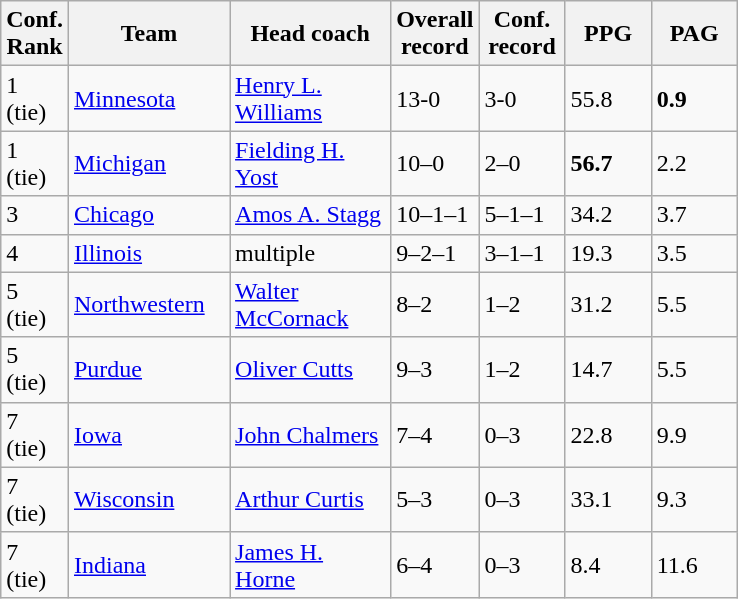<table class="sortable wikitable">
<tr>
<th width="25">Conf. Rank</th>
<th width="100">Team</th>
<th width="100">Head coach</th>
<th width="50">Overall record</th>
<th width="50">Conf. record</th>
<th width="50">PPG</th>
<th width="50">PAG</th>
</tr>
<tr align="left" bgcolor="">
<td>1 (tie)</td>
<td><a href='#'>Minnesota</a></td>
<td><a href='#'>Henry L. Williams</a></td>
<td>13-0</td>
<td>3-0</td>
<td>55.8</td>
<td><strong>0.9</strong></td>
</tr>
<tr align="left" bgcolor="">
<td>1 (tie)</td>
<td><a href='#'>Michigan</a></td>
<td><a href='#'>Fielding H. Yost</a></td>
<td>10–0</td>
<td>2–0</td>
<td><strong>56.7</strong></td>
<td>2.2</td>
</tr>
<tr align="left" bgcolor="">
<td>3</td>
<td><a href='#'>Chicago</a></td>
<td><a href='#'>Amos A. Stagg</a></td>
<td>10–1–1</td>
<td>5–1–1</td>
<td>34.2</td>
<td>3.7</td>
</tr>
<tr align="left" bgcolor="">
<td>4</td>
<td><a href='#'>Illinois</a></td>
<td>multiple</td>
<td>9–2–1</td>
<td>3–1–1</td>
<td>19.3</td>
<td>3.5</td>
</tr>
<tr align="left" bgcolor="">
<td>5 (tie)</td>
<td><a href='#'>Northwestern</a></td>
<td><a href='#'>Walter McCornack</a></td>
<td>8–2</td>
<td>1–2</td>
<td>31.2</td>
<td>5.5</td>
</tr>
<tr align="left" bgcolor="">
<td>5 (tie)</td>
<td><a href='#'>Purdue</a></td>
<td><a href='#'>Oliver Cutts</a></td>
<td>9–3</td>
<td>1–2</td>
<td>14.7</td>
<td>5.5</td>
</tr>
<tr align="left" bgcolor="">
<td>7 (tie)</td>
<td><a href='#'>Iowa</a></td>
<td><a href='#'>John Chalmers</a></td>
<td>7–4</td>
<td>0–3</td>
<td>22.8</td>
<td>9.9</td>
</tr>
<tr align="left" bgcolor="">
<td>7 (tie)</td>
<td><a href='#'>Wisconsin</a></td>
<td><a href='#'>Arthur Curtis</a></td>
<td>5–3</td>
<td>0–3</td>
<td>33.1</td>
<td>9.3</td>
</tr>
<tr align="left" bgcolor="">
<td>7 (tie)</td>
<td><a href='#'>Indiana</a></td>
<td><a href='#'>James H. Horne</a></td>
<td>6–4</td>
<td>0–3</td>
<td>8.4</td>
<td>11.6</td>
</tr>
</table>
